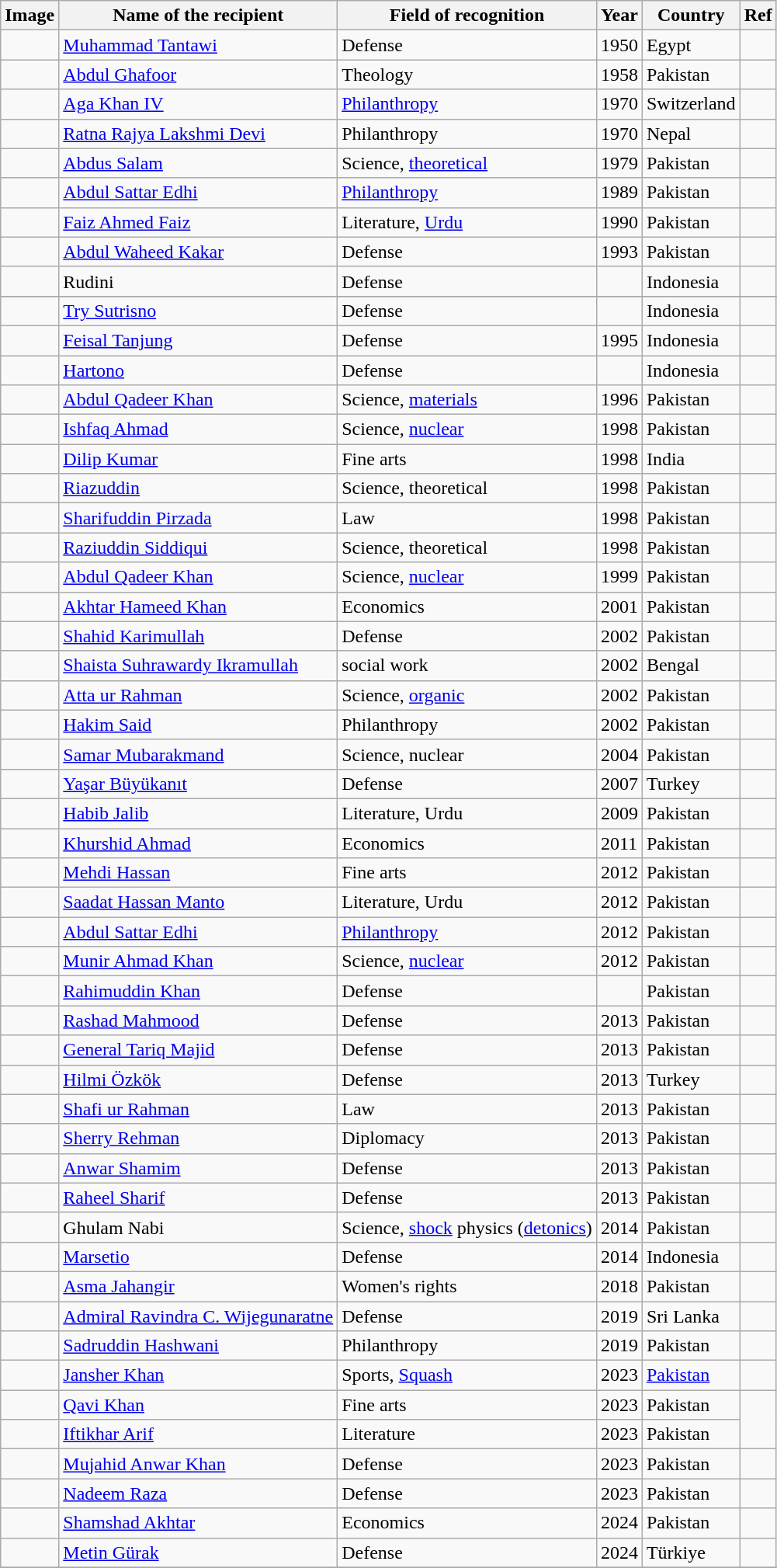<table class="wikitable sortable">
<tr>
<th>Image</th>
<th>Name of the recipient</th>
<th>Field of recognition</th>
<th align=center>Year</th>
<th>Country</th>
<th>Ref</th>
</tr>
<tr>
<td></td>
<td><a href='#'>Muhammad Tantawi</a></td>
<td>Defense</td>
<td>1950</td>
<td>Egypt</td>
<td></td>
</tr>
<tr>
<td></td>
<td><a href='#'>Abdul Ghafoor</a></td>
<td>Theology</td>
<td>1958</td>
<td>Pakistan</td>
<td></td>
</tr>
<tr>
<td></td>
<td><a href='#'>Aga Khan IV</a></td>
<td><a href='#'>Philanthropy</a></td>
<td>1970</td>
<td>Switzerland</td>
<td></td>
</tr>
<tr>
<td></td>
<td><a href='#'>Ratna Rajya Lakshmi Devi</a></td>
<td>Philanthropy</td>
<td>1970</td>
<td>Nepal</td>
<td></td>
</tr>
<tr>
<td></td>
<td><a href='#'>Abdus Salam</a></td>
<td>Science, <a href='#'>theoretical</a></td>
<td>1979</td>
<td>Pakistan</td>
<td></td>
</tr>
<tr>
<td></td>
<td><a href='#'>Abdul Sattar Edhi</a></td>
<td><a href='#'>Philanthropy</a></td>
<td>1989</td>
<td>Pakistan</td>
<td></td>
</tr>
<tr>
<td></td>
<td><a href='#'>Faiz Ahmed Faiz</a></td>
<td>Literature, <a href='#'>Urdu</a></td>
<td>1990</td>
<td>Pakistan</td>
<td></td>
</tr>
<tr>
<td></td>
<td><a href='#'>Abdul Waheed Kakar</a></td>
<td>Defense</td>
<td>1993</td>
<td>Pakistan</td>
<td></td>
</tr>
<tr>
<td></td>
<td>Rudini</td>
<td>Defense</td>
<td></td>
<td>Indonesia</td>
<td></td>
</tr>
<tr>
</tr>
<tr>
<td></td>
<td><a href='#'>Try Sutrisno</a></td>
<td>Defense</td>
<td></td>
<td>Indonesia</td>
<td></td>
</tr>
<tr>
<td></td>
<td><a href='#'>Feisal Tanjung</a></td>
<td>Defense</td>
<td>1995</td>
<td>Indonesia</td>
<td></td>
</tr>
<tr>
<td></td>
<td><a href='#'>Hartono</a></td>
<td>Defense</td>
<td></td>
<td>Indonesia</td>
<td></td>
</tr>
<tr>
<td></td>
<td><a href='#'>Abdul Qadeer Khan</a></td>
<td>Science, <a href='#'>materials</a></td>
<td>1996</td>
<td>Pakistan</td>
<td></td>
</tr>
<tr>
<td></td>
<td><a href='#'>Ishfaq Ahmad</a></td>
<td>Science, <a href='#'>nuclear</a></td>
<td>1998</td>
<td>Pakistan</td>
<td></td>
</tr>
<tr>
<td></td>
<td><a href='#'>Dilip Kumar</a></td>
<td>Fine arts</td>
<td>1998</td>
<td>India</td>
<td></td>
</tr>
<tr>
<td></td>
<td><a href='#'>Riazuddin</a></td>
<td>Science, theoretical</td>
<td>1998</td>
<td>Pakistan</td>
<td></td>
</tr>
<tr>
<td></td>
<td><a href='#'>Sharifuddin Pirzada</a></td>
<td>Law</td>
<td>1998</td>
<td>Pakistan</td>
<td></td>
</tr>
<tr>
<td></td>
<td><a href='#'>Raziuddin Siddiqui</a></td>
<td>Science, theoretical</td>
<td>1998</td>
<td>Pakistan</td>
<td></td>
</tr>
<tr>
<td></td>
<td><a href='#'>Abdul Qadeer Khan</a></td>
<td>Science, <a href='#'>nuclear</a></td>
<td>1999</td>
<td>Pakistan</td>
<td></td>
</tr>
<tr>
<td></td>
<td><a href='#'>Akhtar Hameed Khan</a></td>
<td>Economics</td>
<td>2001</td>
<td>Pakistan</td>
<td></td>
</tr>
<tr>
<td></td>
<td><a href='#'>Shahid Karimullah</a></td>
<td>Defense</td>
<td>2002</td>
<td>Pakistan</td>
<td></td>
</tr>
<tr>
<td></td>
<td><a href='#'>Shaista Suhrawardy Ikramullah</a></td>
<td>social work</td>
<td>2002</td>
<td>Bengal</td>
<td></td>
</tr>
<tr>
<td></td>
<td><a href='#'>Atta ur Rahman</a></td>
<td>Science, <a href='#'>organic</a></td>
<td>2002</td>
<td>Pakistan</td>
<td></td>
</tr>
<tr>
<td></td>
<td><a href='#'>Hakim Said</a></td>
<td>Philanthropy</td>
<td>2002</td>
<td>Pakistan</td>
<td></td>
</tr>
<tr>
<td></td>
<td><a href='#'>Samar Mubarakmand</a></td>
<td>Science, nuclear</td>
<td>2004</td>
<td>Pakistan</td>
<td></td>
</tr>
<tr>
<td></td>
<td><a href='#'>Yaşar Büyükanıt</a></td>
<td>Defense</td>
<td>2007</td>
<td>Turkey</td>
<td></td>
</tr>
<tr>
<td></td>
<td><a href='#'>Habib Jalib</a></td>
<td>Literature, Urdu</td>
<td>2009</td>
<td>Pakistan</td>
<td></td>
</tr>
<tr>
<td></td>
<td><a href='#'>Khurshid Ahmad</a></td>
<td>Economics</td>
<td>2011</td>
<td>Pakistan</td>
<td></td>
</tr>
<tr>
<td></td>
<td><a href='#'>Mehdi Hassan</a></td>
<td>Fine arts</td>
<td>2012</td>
<td>Pakistan</td>
<td></td>
</tr>
<tr>
<td></td>
<td><a href='#'>Saadat Hassan Manto</a></td>
<td>Literature, Urdu</td>
<td>2012</td>
<td>Pakistan</td>
<td></td>
</tr>
<tr>
<td></td>
<td><a href='#'>Abdul Sattar Edhi</a></td>
<td><a href='#'>Philanthropy</a></td>
<td>2012</td>
<td>Pakistan</td>
<td></td>
</tr>
<tr>
<td></td>
<td><a href='#'>Munir Ahmad Khan</a></td>
<td>Science, <a href='#'>nuclear</a></td>
<td>2012</td>
<td>Pakistan</td>
<td></td>
</tr>
<tr>
<td></td>
<td><a href='#'>Rahimuddin Khan</a></td>
<td>Defense</td>
<td></td>
<td>Pakistan</td>
<td></td>
</tr>
<tr>
<td></td>
<td><a href='#'>Rashad Mahmood</a></td>
<td>Defense</td>
<td>2013</td>
<td>Pakistan</td>
<td></td>
</tr>
<tr>
<td></td>
<td><a href='#'>General Tariq Majid</a></td>
<td>Defense</td>
<td>2013</td>
<td>Pakistan</td>
<td></td>
</tr>
<tr>
<td></td>
<td><a href='#'>Hilmi Özkök</a></td>
<td>Defense</td>
<td>2013</td>
<td>Turkey</td>
<td></td>
</tr>
<tr>
<td></td>
<td><a href='#'>Shafi ur Rahman</a></td>
<td>Law</td>
<td>2013</td>
<td>Pakistan</td>
<td></td>
</tr>
<tr>
<td></td>
<td><a href='#'>Sherry Rehman</a></td>
<td>Diplomacy</td>
<td>2013</td>
<td>Pakistan</td>
<td></td>
</tr>
<tr>
<td></td>
<td><a href='#'>Anwar Shamim</a></td>
<td>Defense</td>
<td>2013</td>
<td>Pakistan</td>
<td></td>
</tr>
<tr>
<td></td>
<td><a href='#'>Raheel Sharif</a></td>
<td>Defense</td>
<td>2013</td>
<td>Pakistan</td>
<td></td>
</tr>
<tr>
<td></td>
<td>Ghulam Nabi</td>
<td>Science, <a href='#'>shock</a> physics (<a href='#'>detonics</a>)</td>
<td>2014</td>
<td>Pakistan</td>
<td></td>
</tr>
<tr>
<td></td>
<td><a href='#'>Marsetio</a></td>
<td>Defense</td>
<td>2014</td>
<td>Indonesia</td>
<td></td>
</tr>
<tr>
<td></td>
<td><a href='#'>Asma Jahangir</a></td>
<td>Women's rights</td>
<td>2018</td>
<td>Pakistan</td>
<td></td>
</tr>
<tr>
<td></td>
<td><a href='#'>Admiral Ravindra C. Wijegunaratne</a></td>
<td>Defense</td>
<td>2019</td>
<td>Sri Lanka</td>
<td></td>
</tr>
<tr>
<td></td>
<td><a href='#'>Sadruddin Hashwani</a></td>
<td>Philanthropy</td>
<td>2019</td>
<td>Pakistan</td>
<td></td>
</tr>
<tr>
<td></td>
<td><a href='#'>Jansher Khan</a></td>
<td>Sports, <a href='#'>Squash</a></td>
<td>2023</td>
<td><a href='#'>Pakistan</a></td>
<td></td>
</tr>
<tr>
<td></td>
<td><a href='#'>Qavi Khan</a></td>
<td>Fine arts</td>
<td>2023</td>
<td>Pakistan</td>
</tr>
<tr>
<td></td>
<td><a href='#'>Iftikhar Arif</a></td>
<td>Literature</td>
<td>2023</td>
<td>Pakistan</td>
</tr>
<tr>
<td></td>
<td><a href='#'>Mujahid Anwar Khan</a></td>
<td>Defense</td>
<td>2023</td>
<td>Pakistan</td>
<td></td>
</tr>
<tr>
<td></td>
<td><a href='#'>Nadeem Raza</a></td>
<td>Defense</td>
<td>2023</td>
<td>Pakistan</td>
<td></td>
</tr>
<tr>
<td></td>
<td><a href='#'>Shamshad Akhtar</a></td>
<td>Economics</td>
<td>2024</td>
<td>Pakistan</td>
<td></td>
</tr>
<tr>
<td></td>
<td><a href='#'>Metin Gürak</a></td>
<td>Defense</td>
<td>2024</td>
<td>Türkiye</td>
<td></td>
</tr>
<tr>
</tr>
</table>
